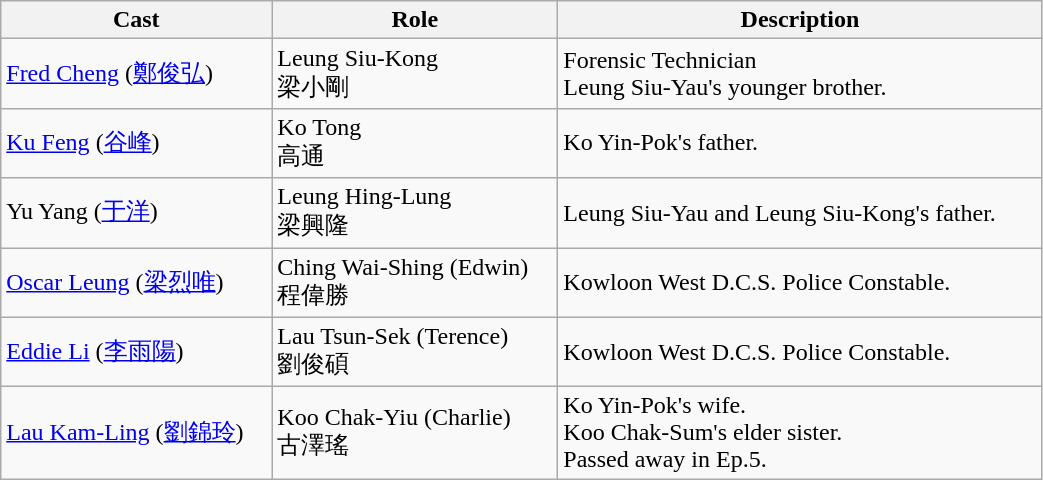<table class="wikitable" width="55%">
<tr>
<th>Cast</th>
<th>Role</th>
<th>Description</th>
</tr>
<tr>
<td><a href='#'>Fred Cheng</a> (<a href='#'>鄭俊弘</a>)</td>
<td>Leung Siu-Kong <br> 梁小剛</td>
<td>Forensic Technician <br> Leung Siu-Yau's younger brother.</td>
</tr>
<tr>
<td><a href='#'>Ku Feng</a> (<a href='#'>谷峰</a>)</td>
<td>Ko Tong <br> 高通</td>
<td>Ko Yin-Pok's father.</td>
</tr>
<tr>
<td>Yu Yang (<a href='#'>于洋</a>)</td>
<td>Leung Hing-Lung <br> 梁興隆</td>
<td>Leung Siu-Yau and Leung Siu-Kong's father.</td>
</tr>
<tr>
<td><a href='#'>Oscar Leung</a> (<a href='#'>梁烈唯</a>)</td>
<td>Ching Wai-Shing (Edwin) <br> 程偉勝</td>
<td>Kowloon West D.C.S. Police Constable.</td>
</tr>
<tr>
<td><a href='#'>Eddie Li</a> (<a href='#'>李雨陽</a>)</td>
<td>Lau Tsun-Sek (Terence) <br> 劉俊碩</td>
<td>Kowloon West D.C.S. Police Constable.</td>
</tr>
<tr>
<td><a href='#'>Lau Kam-Ling</a> (<a href='#'>劉錦玲</a>)</td>
<td>Koo Chak-Yiu (Charlie) <br> 古澤瑤</td>
<td>Ko Yin-Pok's wife. <br> Koo Chak-Sum's elder sister. <br> Passed away in Ep.5.</td>
</tr>
</table>
